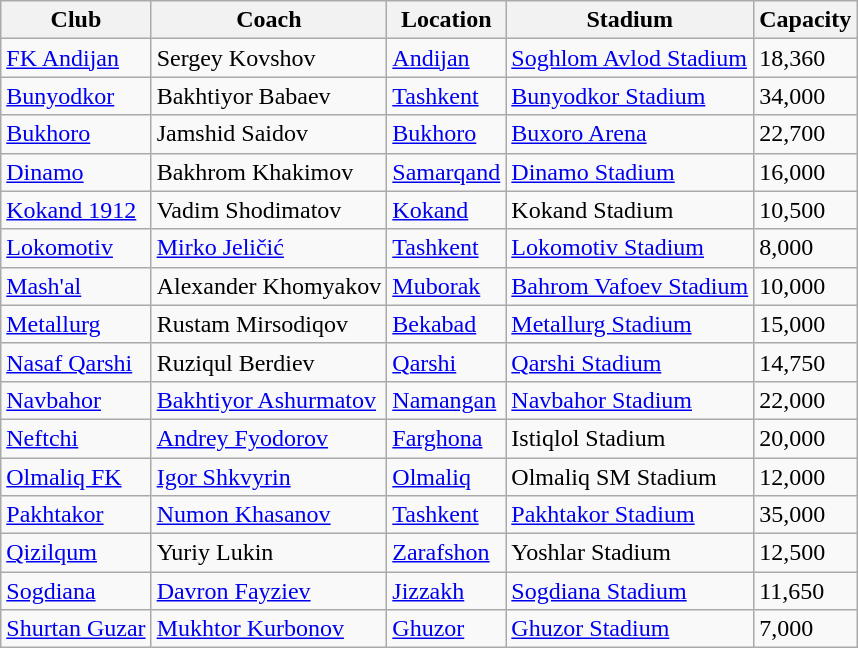<table class="wikitable sortable" style="text-align: left;">
<tr>
<th>Club</th>
<th>Coach</th>
<th>Location</th>
<th>Stadium</th>
<th>Capacity</th>
</tr>
<tr>
<td><a href='#'>FK Andijan</a></td>
<td> Sergey Kovshov</td>
<td><a href='#'>Andijan</a></td>
<td><a href='#'>Soghlom Avlod Stadium</a></td>
<td>18,360</td>
</tr>
<tr>
<td><a href='#'>Bunyodkor</a></td>
<td> Bakhtiyor Babaev</td>
<td><a href='#'>Tashkent</a></td>
<td><a href='#'>Bunyodkor Stadium</a></td>
<td>34,000</td>
</tr>
<tr>
<td><a href='#'>Bukhoro</a></td>
<td> Jamshid Saidov</td>
<td><a href='#'>Bukhoro</a></td>
<td><a href='#'>Buxoro Arena</a></td>
<td>22,700</td>
</tr>
<tr>
<td><a href='#'>Dinamo</a></td>
<td> Bakhrom Khakimov</td>
<td><a href='#'>Samarqand</a></td>
<td><a href='#'>Dinamo Stadium</a></td>
<td>16,000</td>
</tr>
<tr>
<td><a href='#'>Kokand 1912</a></td>
<td> Vadim Shodimatov</td>
<td><a href='#'>Kokand</a></td>
<td>Kokand Stadium</td>
<td>10,500</td>
</tr>
<tr>
<td><a href='#'>Lokomotiv</a></td>
<td> <a href='#'>Mirko Jeličić</a></td>
<td><a href='#'>Tashkent</a></td>
<td><a href='#'>Lokomotiv Stadium</a></td>
<td>8,000</td>
</tr>
<tr>
<td><a href='#'>Mash'al</a></td>
<td> Alexander Khomyakov</td>
<td><a href='#'>Muborak</a></td>
<td><a href='#'>Bahrom Vafoev Stadium</a></td>
<td>10,000</td>
</tr>
<tr>
<td><a href='#'>Metallurg</a></td>
<td> Rustam Mirsodiqov</td>
<td><a href='#'>Bekabad</a></td>
<td><a href='#'>Metallurg Stadium</a></td>
<td>15,000</td>
</tr>
<tr>
<td><a href='#'>Nasaf Qarshi</a></td>
<td> Ruziqul Berdiev</td>
<td><a href='#'>Qarshi</a></td>
<td><a href='#'>Qarshi Stadium</a></td>
<td>14,750</td>
</tr>
<tr>
<td><a href='#'>Navbahor</a></td>
<td> <a href='#'>Bakhtiyor Ashurmatov</a></td>
<td><a href='#'>Namangan</a></td>
<td><a href='#'>Navbahor Stadium</a></td>
<td>22,000</td>
</tr>
<tr>
<td><a href='#'>Neftchi</a></td>
<td> <a href='#'>Andrey Fyodorov</a></td>
<td><a href='#'>Farghona</a></td>
<td>Istiqlol Stadium</td>
<td>20,000</td>
</tr>
<tr>
<td><a href='#'>Olmaliq FK</a></td>
<td> <a href='#'>Igor Shkvyrin</a></td>
<td><a href='#'>Olmaliq</a></td>
<td>Olmaliq SM Stadium</td>
<td>12,000</td>
</tr>
<tr>
<td><a href='#'>Pakhtakor</a></td>
<td> <a href='#'>Numon Khasanov</a></td>
<td><a href='#'>Tashkent</a></td>
<td><a href='#'>Pakhtakor Stadium</a></td>
<td>35,000</td>
</tr>
<tr>
<td><a href='#'>Qizilqum</a></td>
<td> Yuriy Lukin</td>
<td><a href='#'>Zarafshon</a></td>
<td>Yoshlar Stadium</td>
<td>12,500</td>
</tr>
<tr>
<td><a href='#'>Sogdiana</a></td>
<td> <a href='#'>Davron Fayziev</a></td>
<td><a href='#'>Jizzakh</a></td>
<td><a href='#'>Sogdiana Stadium</a></td>
<td>11,650</td>
</tr>
<tr>
<td><a href='#'>Shurtan Guzar</a></td>
<td>  <a href='#'>Mukhtor Kurbonov</a></td>
<td><a href='#'>Ghuzor</a></td>
<td><a href='#'>Ghuzor Stadium</a></td>
<td>7,000</td>
</tr>
</table>
